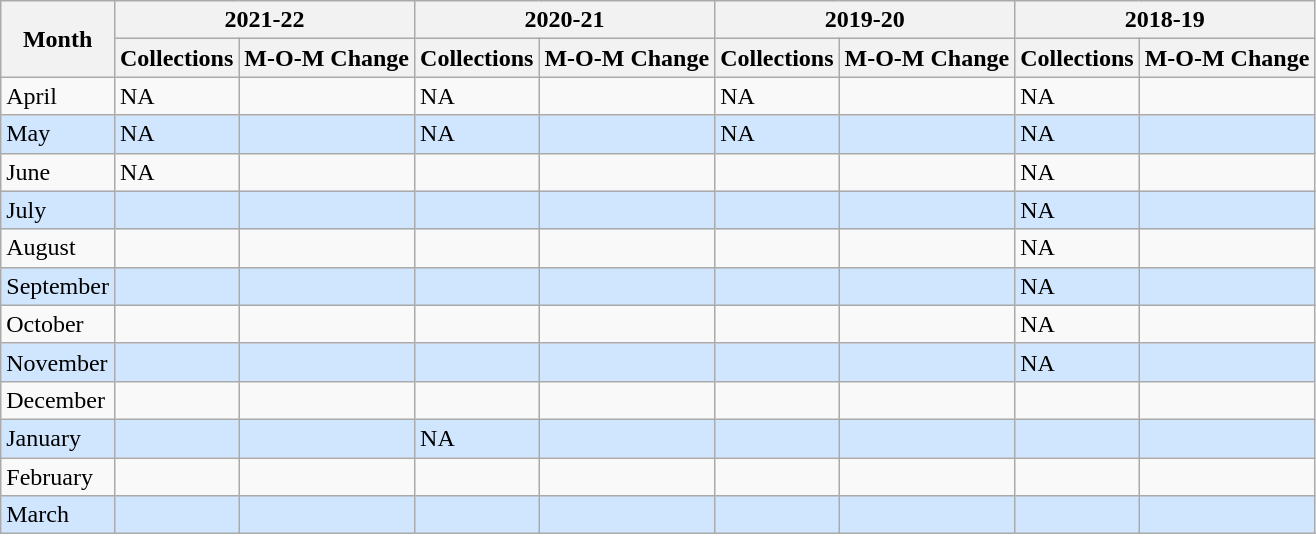<table class="wikitable sortable">
<tr>
<th rowspan="2">Month</th>
<th colspan=2>2021-22</th>
<th colspan=2>2020-21</th>
<th colspan=2>2019-20</th>
<th colspan=2>2018-19</th>
</tr>
<tr>
<th>Collections</th>
<th>M-O-M Change</th>
<th>Collections</th>
<th>M-O-M Change</th>
<th>Collections</th>
<th>M-O-M Change</th>
<th>Collections</th>
<th>M-O-M Change</th>
</tr>
<tr>
<td>April</td>
<td>NA</td>
<td></td>
<td>NA</td>
<td></td>
<td>NA</td>
<td></td>
<td>NA</td>
<td></td>
</tr>
<tr style="background:#D0E6FF">
<td>May</td>
<td>NA</td>
<td></td>
<td>NA</td>
<td></td>
<td>NA</td>
<td></td>
<td>NA</td>
<td></td>
</tr>
<tr>
<td>June</td>
<td>NA</td>
<td></td>
<td></td>
<td></td>
<td></td>
<td></td>
<td>NA</td>
<td></td>
</tr>
<tr style="background:#D0E6FF">
<td>July</td>
<td></td>
<td></td>
<td></td>
<td></td>
<td></td>
<td></td>
<td>NA</td>
<td></td>
</tr>
<tr>
<td>August</td>
<td></td>
<td></td>
<td></td>
<td></td>
<td></td>
<td></td>
<td>NA</td>
<td></td>
</tr>
<tr style="background:#D0E6FF">
<td>September</td>
<td></td>
<td></td>
<td></td>
<td></td>
<td></td>
<td></td>
<td>NA</td>
<td></td>
</tr>
<tr>
<td>October</td>
<td></td>
<td></td>
<td></td>
<td></td>
<td></td>
<td></td>
<td>NA</td>
<td></td>
</tr>
<tr style="background:#D0E6FF">
<td>November</td>
<td></td>
<td></td>
<td></td>
<td></td>
<td></td>
<td></td>
<td>NA</td>
<td></td>
</tr>
<tr>
<td>December</td>
<td></td>
<td></td>
<td></td>
<td></td>
<td></td>
<td></td>
<td></td>
<td></td>
</tr>
<tr style="background:#D0E6FF">
<td>January</td>
<td></td>
<td></td>
<td>NA</td>
<td></td>
<td></td>
<td></td>
<td></td>
<td></td>
</tr>
<tr>
<td>February</td>
<td></td>
<td></td>
<td></td>
<td></td>
<td></td>
<td></td>
<td></td>
<td></td>
</tr>
<tr style="background:#D0E6FF">
<td>March</td>
<td></td>
<td></td>
<td></td>
<td></td>
<td></td>
<td></td>
<td></td>
<td></td>
</tr>
</table>
